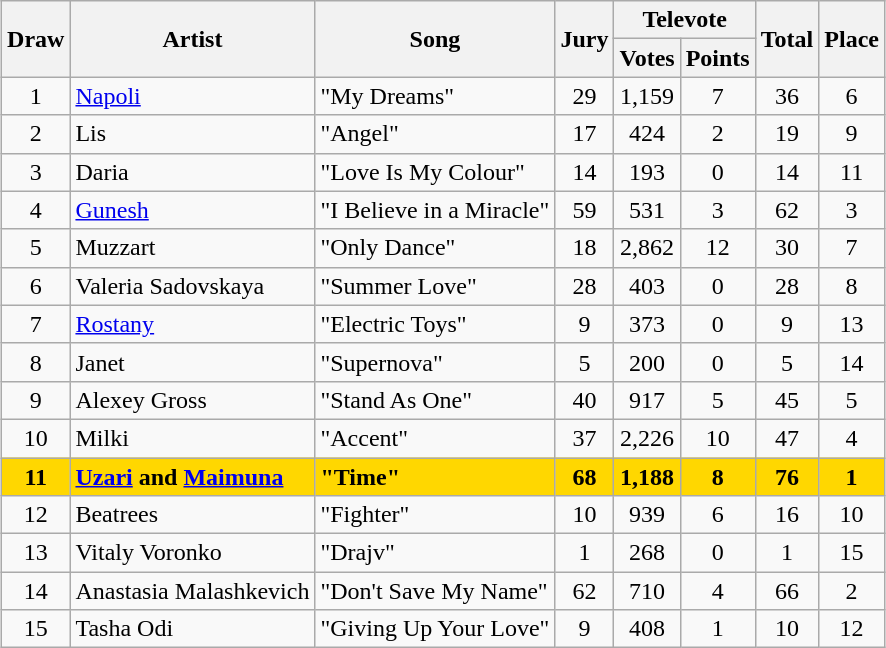<table class="sortable wikitable" style="margin: 1em auto 1em auto; text-align:center;">
<tr>
<th rowspan="2">Draw</th>
<th rowspan="2">Artist</th>
<th rowspan="2">Song</th>
<th rowspan="2">Jury</th>
<th colspan="2">Televote</th>
<th rowspan="2">Total</th>
<th rowspan="2">Place</th>
</tr>
<tr>
<th>Votes</th>
<th>Points</th>
</tr>
<tr>
<td>1</td>
<td align="left"><a href='#'>Napoli</a></td>
<td align="left">"My Dreams"</td>
<td>29</td>
<td>1,159</td>
<td>7</td>
<td>36</td>
<td>6</td>
</tr>
<tr>
<td>2</td>
<td align="left">Lis</td>
<td align="left">"Angel"</td>
<td>17</td>
<td>424</td>
<td>2</td>
<td>19</td>
<td>9</td>
</tr>
<tr>
<td>3</td>
<td align="left">Daria</td>
<td align="left">"Love Is My Colour"</td>
<td>14</td>
<td>193</td>
<td>0</td>
<td>14</td>
<td>11</td>
</tr>
<tr>
<td>4</td>
<td align="left"><a href='#'>Gunesh</a></td>
<td align="left">"I Believe in a Miracle"</td>
<td>59</td>
<td>531</td>
<td>3</td>
<td>62</td>
<td>3</td>
</tr>
<tr>
<td>5</td>
<td align="left">Muzzart</td>
<td align="left">"Only Dance"</td>
<td>18</td>
<td>2,862</td>
<td>12</td>
<td>30</td>
<td>7</td>
</tr>
<tr>
<td>6</td>
<td align="left">Valeria Sadovskaya</td>
<td align="left">"Summer Love"</td>
<td>28</td>
<td>403</td>
<td>0</td>
<td>28</td>
<td>8</td>
</tr>
<tr>
<td>7</td>
<td align="left"><a href='#'>Rostany</a></td>
<td align="left">"Electric Toys"</td>
<td>9</td>
<td>373</td>
<td>0</td>
<td>9</td>
<td>13</td>
</tr>
<tr>
<td>8</td>
<td align="left">Janet</td>
<td align="left">"Supernova"</td>
<td>5</td>
<td>200</td>
<td>0</td>
<td>5</td>
<td>14</td>
</tr>
<tr>
<td>9</td>
<td align="left">Alexey Gross</td>
<td align="left">"Stand As One"</td>
<td>40</td>
<td>917</td>
<td>5</td>
<td>45</td>
<td>5</td>
</tr>
<tr>
<td>10</td>
<td align="left">Milki</td>
<td align="left">"Accent"</td>
<td>37</td>
<td>2,226</td>
<td>10</td>
<td>47</td>
<td>4</td>
</tr>
<tr style="font-weight:bold; background:gold;">
<td>11</td>
<td align="left"><a href='#'>Uzari</a> and <a href='#'>Maimuna</a></td>
<td align="left">"Time"</td>
<td>68</td>
<td>1,188</td>
<td>8</td>
<td>76</td>
<td>1</td>
</tr>
<tr>
<td>12</td>
<td align="left">Beatrees</td>
<td align="left">"Fighter"</td>
<td>10</td>
<td>939</td>
<td>6</td>
<td>16</td>
<td>10</td>
</tr>
<tr>
<td>13</td>
<td align="left">Vitaly Voronko</td>
<td align="left">"Drajv"</td>
<td>1</td>
<td>268</td>
<td>0</td>
<td>1</td>
<td>15</td>
</tr>
<tr>
<td>14</td>
<td align="left">Anastasia Malashkevich</td>
<td align="left">"Don't Save My Name"</td>
<td>62</td>
<td>710</td>
<td>4</td>
<td>66</td>
<td>2</td>
</tr>
<tr>
<td>15</td>
<td align="left">Tasha Odi</td>
<td align="left">"Giving Up Your Love"</td>
<td>9</td>
<td>408</td>
<td>1</td>
<td>10</td>
<td>12</td>
</tr>
</table>
